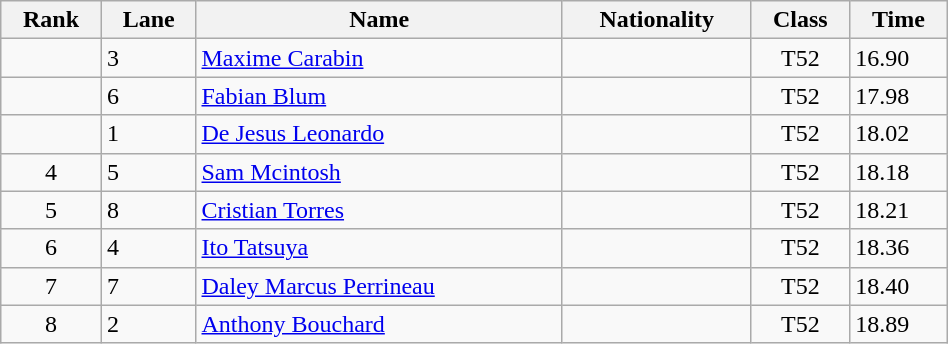<table class="wikitable sortable" style="text-align:left ; width:50%">
<tr>
<th>Rank</th>
<th>Lane</th>
<th>Name</th>
<th>Nationality</th>
<th>Class</th>
<th>Time</th>
</tr>
<tr>
<td align=center></td>
<td>3</td>
<td><a href='#'>Maxime Carabin</a></td>
<td></td>
<td align=center>T52</td>
<td>16.90</td>
</tr>
<tr>
<td align=center></td>
<td>6</td>
<td><a href='#'>Fabian  Blum</a></td>
<td></td>
<td align=center>T52</td>
<td>17.98</td>
</tr>
<tr>
<td align=center></td>
<td>1</td>
<td><a href='#'>De Jesus  Leonardo</a></td>
<td></td>
<td align=center>T52</td>
<td>18.02</td>
</tr>
<tr>
<td align=center>4</td>
<td>5</td>
<td><a href='#'>Sam  Mcintosh</a></td>
<td></td>
<td align=center>T52</td>
<td>18.18</td>
</tr>
<tr>
<td align=center>5</td>
<td>8</td>
<td><a href='#'>Cristian Torres</a></td>
<td></td>
<td align=center>T52</td>
<td>18.21</td>
</tr>
<tr>
<td align=center>6</td>
<td>4</td>
<td><a href='#'>Ito Tatsuya  </a></td>
<td></td>
<td align=center>T52</td>
<td>18.36</td>
</tr>
<tr>
<td align=center>7</td>
<td>7</td>
<td><a href='#'>Daley  Marcus Perrineau</a></td>
<td></td>
<td align=center>T52</td>
<td>18.40</td>
</tr>
<tr>
<td align=center>8</td>
<td>2</td>
<td><a href='#'>Anthony  Bouchard</a></td>
<td></td>
<td align=center>T52</td>
<td>18.89</td>
</tr>
</table>
